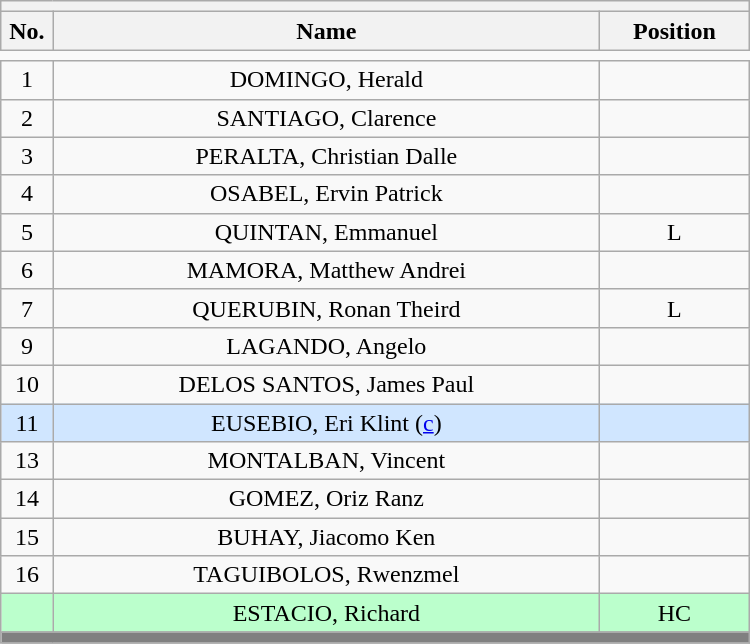<table class='wikitable mw-collapsible mw-collapsed' style="text-align: center; width: 500px; border: none">
<tr>
<th style='text-align: left;' colspan=3></th>
</tr>
<tr>
<th style='width: 7%;'>No.</th>
<th>Name</th>
<th style='width: 20%;'>Position</th>
</tr>
<tr>
<td style='border: none;'></td>
</tr>
<tr>
<td>1</td>
<td>DOMINGO, Herald</td>
<td></td>
</tr>
<tr>
<td>2</td>
<td>SANTIAGO, Clarence</td>
<td></td>
</tr>
<tr>
<td>3</td>
<td>PERALTA, Christian Dalle</td>
<td></td>
</tr>
<tr>
<td>4</td>
<td>OSABEL, Ervin Patrick</td>
<td></td>
</tr>
<tr>
<td>5</td>
<td>QUINTAN, Emmanuel</td>
<td>L</td>
</tr>
<tr>
<td>6</td>
<td>MAMORA, Matthew Andrei</td>
<td></td>
</tr>
<tr>
<td>7</td>
<td>QUERUBIN, Ronan Theird</td>
<td>L</td>
</tr>
<tr>
<td>9</td>
<td>LAGANDO, Angelo</td>
<td></td>
</tr>
<tr>
<td>10</td>
<td>DELOS SANTOS, James Paul</td>
<td></td>
</tr>
<tr bgcolor=#D0E6FF>
<td>11</td>
<td>EUSEBIO, Eri Klint (<a href='#'>c</a>)</td>
<td></td>
</tr>
<tr>
<td>13</td>
<td>MONTALBAN, Vincent</td>
<td></td>
</tr>
<tr>
<td>14</td>
<td>GOMEZ, Oriz Ranz</td>
<td></td>
</tr>
<tr>
<td>15</td>
<td>BUHAY, Jiacomo Ken</td>
<td></td>
</tr>
<tr>
<td>16</td>
<td>TAGUIBOLOS, Rwenzmel</td>
<td></td>
</tr>
<tr bgcolor=#BBFFCC>
<td></td>
<td>ESTACIO, Richard</td>
<td>HC</td>
</tr>
<tr>
<th style='background: grey;' colspan=3></th>
</tr>
</table>
